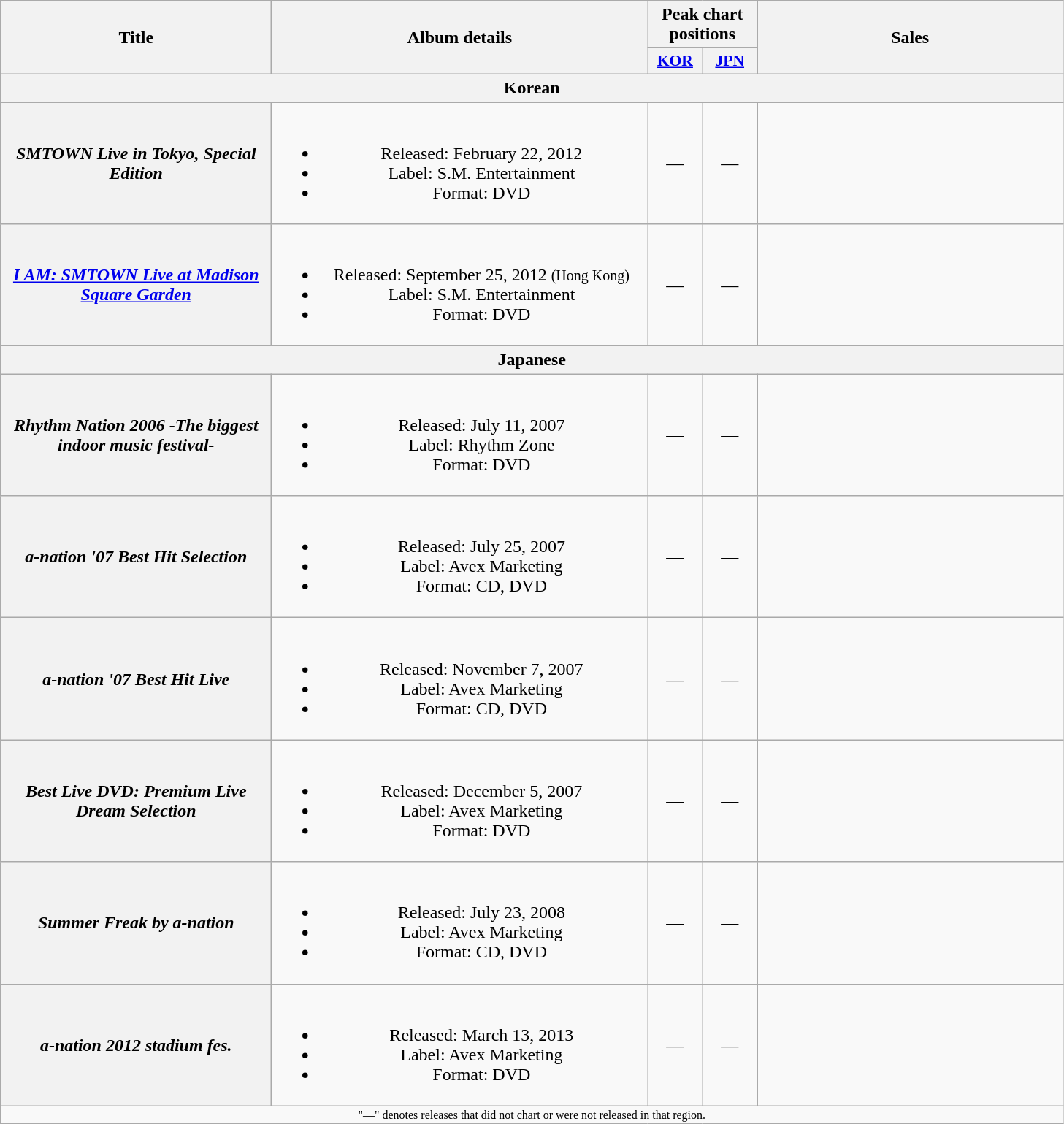<table class="wikitable plainrowheaders" style="text-align:center;">
<tr>
<th scope="col" rowspan="2" style="width:15em;">Title</th>
<th scope="col" rowspan="2" style="width:21em;">Album details</th>
<th scope="col" colspan="2">Peak chart positions</th>
<th scope="col" rowspan="2" style="width:17em;">Sales</th>
</tr>
<tr>
<th scope="col" style="width:3em;font-size:90%;"><a href='#'>KOR</a><br></th>
<th scope="col" style="width:3em;font-size:90%;"><a href='#'>JPN</a><br></th>
</tr>
<tr>
<th colspan="8">Korean</th>
</tr>
<tr>
<th scope="row"><em>SMTOWN Live in Tokyo, Special Edition</em></th>
<td><br><ul><li>Released: February 22, 2012</li><li>Label: S.M. Entertainment</li><li>Format: DVD</li></ul></td>
<td style="text-align:center;">—</td>
<td style="text-align:center;">—</td>
<td></td>
</tr>
<tr>
<th scope="row"><em><a href='#'>I AM: SMTOWN Live at Madison Square Garden</a></em></th>
<td><br><ul><li>Released: September 25, 2012 <small>(Hong Kong)</small></li><li>Label: S.M. Entertainment</li><li>Format: DVD</li></ul></td>
<td style="text-align:center;">—</td>
<td style="text-align:center;">—</td>
<td></td>
</tr>
<tr>
<th colspan="8">Japanese</th>
</tr>
<tr>
<th scope="row"><em>Rhythm Nation 2006 -The biggest indoor music festival-</em></th>
<td><br><ul><li>Released: July 11, 2007</li><li>Label: Rhythm Zone</li><li>Format: DVD</li></ul></td>
<td style="text-align:center;">—</td>
<td style="text-align:center;">—</td>
<td></td>
</tr>
<tr>
<th scope="row"><em>a-nation '07 Best Hit Selection</em></th>
<td><br><ul><li>Released: July 25, 2007</li><li>Label: Avex Marketing</li><li>Format: CD, DVD</li></ul></td>
<td style="text-align:center;">—</td>
<td style="text-align:center;">—</td>
<td></td>
</tr>
<tr>
<th scope="row"><em>a-nation '07 Best Hit Live</em></th>
<td><br><ul><li>Released: November 7, 2007</li><li>Label: Avex Marketing</li><li>Format: CD, DVD</li></ul></td>
<td style="text-align:center;">—</td>
<td style="text-align:center;">—</td>
<td></td>
</tr>
<tr>
<th scope="row"><em>Best Live DVD: Premium Live Dream Selection</em></th>
<td><br><ul><li>Released: December 5, 2007</li><li>Label: Avex Marketing</li><li>Format: DVD</li></ul></td>
<td style="text-align:center;">—</td>
<td style="text-align:center;">—</td>
<td></td>
</tr>
<tr>
<th scope="row"><em>Summer Freak by a-nation</em></th>
<td><br><ul><li>Released: July 23, 2008</li><li>Label: Avex Marketing</li><li>Format: CD, DVD</li></ul></td>
<td style="text-align:center;">—</td>
<td style="text-align:center;">—</td>
<td></td>
</tr>
<tr>
<th scope="row"><em>a-nation 2012 stadium fes.</em></th>
<td><br><ul><li>Released: March 13, 2013</li><li>Label: Avex Marketing</li><li>Format: DVD</li></ul></td>
<td style="text-align:center;">—</td>
<td style="text-align:center;">—</td>
<td></td>
</tr>
<tr>
<td align="center" colspan="14" style="font-size:8pt">"—" denotes releases that did not chart or were not released in that region.</td>
</tr>
</table>
